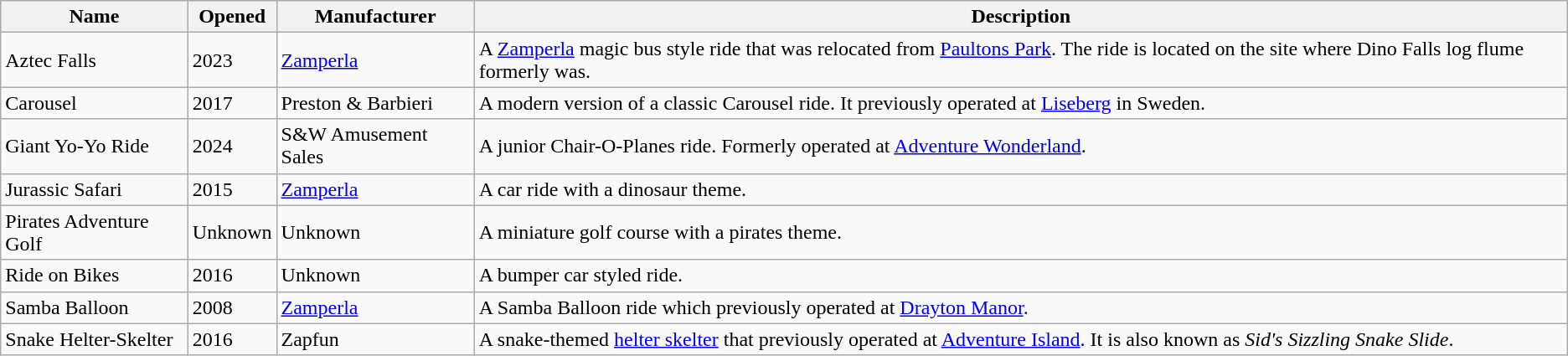<table class="wikitable">
<tr>
<th>Name</th>
<th>Opened</th>
<th>Manufacturer</th>
<th>Description</th>
</tr>
<tr>
<td>Aztec Falls</td>
<td>2023</td>
<td><a href='#'>Zamperla</a></td>
<td>A <a href='#'>Zamperla</a> magic bus style ride that was relocated from <a href='#'>Paultons Park</a>. The ride is located on the site where Dino Falls log flume formerly was.</td>
</tr>
<tr>
<td>Carousel</td>
<td>2017</td>
<td>Preston & Barbieri</td>
<td>A modern version of a classic Carousel ride. It previously operated at <a href='#'>Liseberg</a> in Sweden.</td>
</tr>
<tr>
<td>Giant Yo-Yo Ride</td>
<td>2024</td>
<td>S&W Amusement Sales</td>
<td>A junior Chair-O-Planes ride. Formerly operated at <a href='#'>Adventure Wonderland</a>.</td>
</tr>
<tr>
<td>Jurassic Safari</td>
<td>2015</td>
<td><a href='#'>Zamperla</a></td>
<td>A car ride with a dinosaur theme.</td>
</tr>
<tr>
<td>Pirates Adventure Golf</td>
<td>Unknown</td>
<td>Unknown</td>
<td>A miniature golf course with a pirates theme.</td>
</tr>
<tr>
<td>Ride on Bikes</td>
<td>2016</td>
<td>Unknown</td>
<td>A bumper car styled ride.</td>
</tr>
<tr>
<td>Samba Balloon</td>
<td>2008</td>
<td><a href='#'>Zamperla</a></td>
<td>A Samba Balloon ride which previously operated at <a href='#'>Drayton Manor</a>.</td>
</tr>
<tr>
<td>Snake Helter-Skelter</td>
<td>2016</td>
<td>Zapfun</td>
<td>A snake-themed <a href='#'>helter skelter</a> that previously operated at <a href='#'>Adventure Island</a>. It is also known as <em>Sid's Sizzling Snake Slide</em>.</td>
</tr>
</table>
